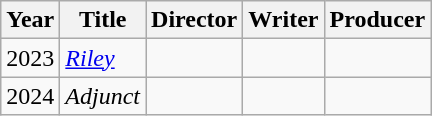<table class="wikitable">
<tr>
<th>Year</th>
<th>Title</th>
<th>Director</th>
<th>Writer</th>
<th>Producer</th>
</tr>
<tr>
<td>2023</td>
<td><a href='#'><em>Riley</em></a></td>
<td></td>
<td></td>
<td></td>
</tr>
<tr>
<td>2024</td>
<td><em>Adjunct</em></td>
<td></td>
<td></td>
<td></td>
</tr>
</table>
